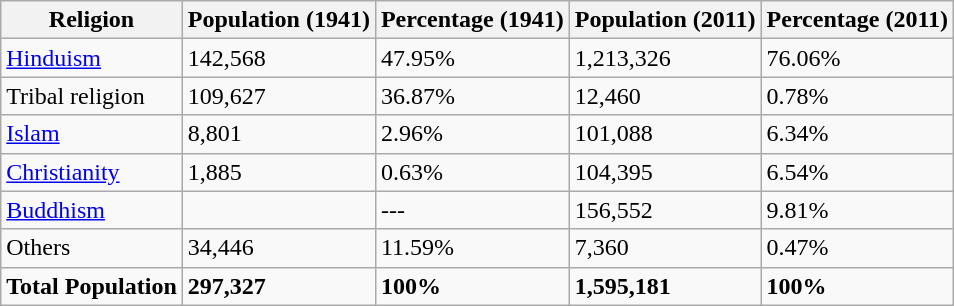<table class="wikitable sortable">
<tr>
<th>Religion</th>
<th>Population (1941)</th>
<th>Percentage (1941)</th>
<th>Population (2011)</th>
<th>Percentage (2011)</th>
</tr>
<tr>
<td><a href='#'>Hinduism</a> </td>
<td>142,568</td>
<td>47.95%</td>
<td>1,213,326</td>
<td>76.06%</td>
</tr>
<tr>
<td>Tribal religion </td>
<td>109,627</td>
<td>36.87%</td>
<td>12,460</td>
<td>0.78%</td>
</tr>
<tr>
<td><a href='#'>Islam</a> </td>
<td>8,801</td>
<td>2.96%</td>
<td>101,088</td>
<td>6.34%</td>
</tr>
<tr>
<td><a href='#'>Christianity</a> </td>
<td>1,885</td>
<td>0.63%</td>
<td>104,395</td>
<td>6.54%</td>
</tr>
<tr>
<td><a href='#'>Buddhism</a> </td>
<td></td>
<td>---</td>
<td>156,552</td>
<td>9.81%</td>
</tr>
<tr>
<td>Others</td>
<td>34,446</td>
<td>11.59%</td>
<td>7,360</td>
<td>0.47%</td>
</tr>
<tr>
<td><strong>Total Population</strong></td>
<td><strong>297,327</strong></td>
<td><strong>100%</strong></td>
<td><strong>1,595,181</strong></td>
<td><strong>100%</strong></td>
</tr>
</table>
